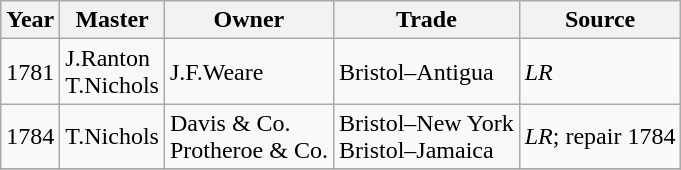<table class=" wikitable">
<tr>
<th>Year</th>
<th>Master</th>
<th>Owner</th>
<th>Trade</th>
<th>Source</th>
</tr>
<tr>
<td>1781</td>
<td>J.Ranton<br>T.Nichols</td>
<td>J.F.Weare</td>
<td>Bristol–Antigua</td>
<td><em>LR</em></td>
</tr>
<tr>
<td>1784</td>
<td>T.Nichols</td>
<td>Davis & Co.<br>Protheroe & Co.</td>
<td>Bristol–New York<br>Bristol–Jamaica</td>
<td><em>LR</em>; repair 1784</td>
</tr>
<tr>
</tr>
</table>
